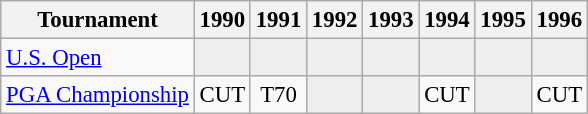<table class="wikitable" style="font-size:95%;">
<tr>
<th>Tournament</th>
<th>1990</th>
<th>1991</th>
<th>1992</th>
<th>1993</th>
<th>1994</th>
<th>1995</th>
<th>1996</th>
</tr>
<tr>
<td><a href='#'>U.S. Open</a></td>
<td style="background:#eeeeee;"></td>
<td style="background:#eeeeee;"></td>
<td style="background:#eeeeee;"></td>
<td style="background:#eeeeee;"></td>
<td style="background:#eeeeee;"></td>
<td style="background:#eeeeee;"></td>
<td style="background:#eeeeee;"></td>
</tr>
<tr>
<td><a href='#'>PGA Championship</a></td>
<td align="center">CUT</td>
<td align="center">T70</td>
<td style="background:#eeeeee;"></td>
<td style="background:#eeeeee;"></td>
<td align="center">CUT</td>
<td style="background:#eeeeee;"></td>
<td align="center">CUT</td>
</tr>
</table>
